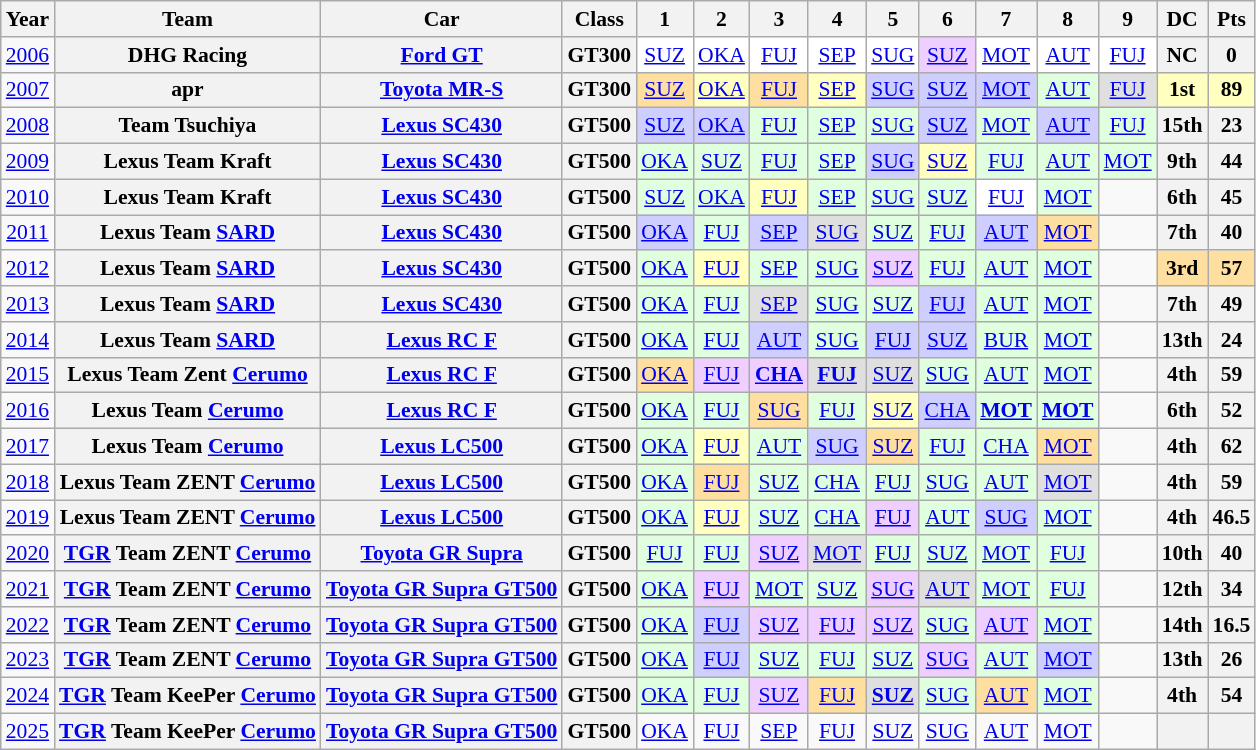<table class="wikitable" style="text-align:center; font-size:90%">
<tr>
<th>Year</th>
<th>Team</th>
<th>Car</th>
<th>Class</th>
<th>1</th>
<th>2</th>
<th>3</th>
<th>4</th>
<th>5</th>
<th>6</th>
<th>7</th>
<th>8</th>
<th>9</th>
<th>DC</th>
<th>Pts</th>
</tr>
<tr>
<td><a href='#'>2006</a></td>
<th>DHG Racing</th>
<th><a href='#'>Ford GT</a></th>
<th>GT300</th>
<td style="background:#FFFFFF;"><a href='#'>SUZ</a></td>
<td style="background:#FFFFFF;"><a href='#'>OKA</a></td>
<td style="background:#FFFFFF;"><a href='#'>FUJ</a></td>
<td style="background:#FFFFFF;"><a href='#'>SEP</a></td>
<td style="background:#FFFFFF;"><a href='#'>SUG</a></td>
<td style="background:#EFCFFF;"><a href='#'>SUZ</a><br></td>
<td style="background:#FFFFFF;"><a href='#'>MOT</a></td>
<td style="background:#FFFFFF;"><a href='#'>AUT</a></td>
<td style="background:#FFFFFF;"><a href='#'>FUJ</a></td>
<th>NC</th>
<th>0</th>
</tr>
<tr>
<td><a href='#'>2007</a></td>
<th>apr</th>
<th><a href='#'>Toyota MR-S</a></th>
<th>GT300</th>
<td style="background:#FFDF9F;"><a href='#'>SUZ</a><br></td>
<td style="background:#FFFFBF;"><a href='#'>OKA</a><br></td>
<td style="background:#FFDF9F;"><a href='#'>FUJ</a><br></td>
<td style="background:#FFFFBF;"><a href='#'>SEP</a><br></td>
<td style="background:#CFCFFF;"><a href='#'>SUG</a><br></td>
<td style="background:#CFCFFF;"><a href='#'>SUZ</a><br></td>
<td style="background:#CFCFFF;"><a href='#'>MOT</a><br></td>
<td style="background:#DFFFDF;"><a href='#'>AUT</a><br></td>
<td style="background:#DFDFDF;"><a href='#'>FUJ</a><br></td>
<td style="background:#FFFFBF;"><strong>1st</strong></td>
<td style="background:#FFFFBF;"><strong>89</strong></td>
</tr>
<tr>
<td><a href='#'>2008</a></td>
<th>Team Tsuchiya</th>
<th><a href='#'>Lexus SC430</a></th>
<th>GT500</th>
<td style="background:#CFCFFF;"><a href='#'>SUZ</a><br></td>
<td style="background:#CFCFFF;"><a href='#'>OKA</a><br></td>
<td style="background:#DFFFDF;"><a href='#'>FUJ</a><br></td>
<td style="background:#DFFFDF;"><a href='#'>SEP</a><br></td>
<td style="background:#DFFFDF;"><a href='#'>SUG</a><br></td>
<td style="background:#CFCFFF;"><a href='#'>SUZ</a><br></td>
<td style="background:#DFFFDF;"><a href='#'>MOT</a><br></td>
<td style="background:#CFCFFF;"><a href='#'>AUT</a><br></td>
<td style="background:#DFFFDF;"><a href='#'>FUJ</a><br></td>
<th>15th</th>
<th>23</th>
</tr>
<tr>
<td><a href='#'>2009</a></td>
<th>Lexus Team Kraft</th>
<th><a href='#'>Lexus SC430</a></th>
<th>GT500</th>
<td style="background:#DFFFDF;"><a href='#'>OKA</a><br></td>
<td style="background:#DFFFDF;"><a href='#'>SUZ</a><br></td>
<td style="background:#DFFFDF;"><a href='#'>FUJ</a><br></td>
<td style="background:#DFFFDF;"><a href='#'>SEP</a><br></td>
<td style="background:#CFCFFF;"><a href='#'>SUG</a><br></td>
<td style="background:#FFFFBF;"><a href='#'>SUZ</a><br></td>
<td style="background:#DFFFDF;"><a href='#'>FUJ</a><br></td>
<td style="background:#DFFFDF;"><a href='#'>AUT</a><br></td>
<td style="background:#DFFFDF;"><a href='#'>MOT</a><br></td>
<th>9th</th>
<th>44</th>
</tr>
<tr>
<td><a href='#'>2010</a></td>
<th>Lexus Team Kraft</th>
<th><a href='#'>Lexus SC430</a></th>
<th>GT500</th>
<td style="background:#DFFFDF;"><a href='#'>SUZ</a><br></td>
<td style="background:#DFFFDF;"><a href='#'>OKA</a><br></td>
<td style="background:#FFFFBF;"><a href='#'>FUJ</a><br></td>
<td style="background:#DFFFDF;"><a href='#'>SEP</a><br></td>
<td style="background:#DFFFDF;"><a href='#'>SUG</a><br></td>
<td style="background:#DFFFDF;"><a href='#'>SUZ</a><br></td>
<td style="background:#FFFFFF;"><a href='#'>FUJ</a><br></td>
<td style="background:#DFFFDF;"><a href='#'>MOT</a><br></td>
<td></td>
<th>6th</th>
<th>45</th>
</tr>
<tr>
<td><a href='#'>2011</a></td>
<th>Lexus Team <a href='#'>SARD</a></th>
<th><a href='#'>Lexus SC430</a></th>
<th>GT500</th>
<td style="background:#CFCFFF;"><a href='#'>OKA</a><br></td>
<td style="background:#DFFFDF;"><a href='#'>FUJ</a><br></td>
<td style="background:#CFCFFF;"><a href='#'>SEP</a><br></td>
<td style="background:#DFDFDF;"><a href='#'>SUG</a><br></td>
<td style="background:#DFFFDF;"><a href='#'>SUZ</a><br></td>
<td style="background:#DFFFDF;"><a href='#'>FUJ</a><br></td>
<td style="background:#CFCFFF;"><a href='#'>AUT</a><br></td>
<td style="background:#FFDF9F;"><a href='#'>MOT</a><br></td>
<td></td>
<th>7th</th>
<th>40</th>
</tr>
<tr>
<td><a href='#'>2012</a></td>
<th>Lexus Team <a href='#'>SARD</a></th>
<th><a href='#'>Lexus SC430</a></th>
<th>GT500</th>
<td style="background:#DFFFDF;"><a href='#'>OKA</a><br></td>
<td style="background:#FFFFBF;"><a href='#'>FUJ</a><br></td>
<td style="background:#DFFFDF;"><a href='#'>SEP</a><br></td>
<td style="background:#DFFFDF;"><a href='#'>SUG</a><br></td>
<td style="background:#EFCFFF;"><a href='#'>SUZ</a><br></td>
<td style="background:#DFFFDF;"><a href='#'>FUJ</a><br></td>
<td style="background:#DFFFDF;"><a href='#'>AUT</a><br></td>
<td style="background:#DFFFDF;"><a href='#'>MOT</a><br></td>
<td></td>
<td style="background:#FFDF9F;"><strong>3rd</strong></td>
<td style="background:#FFDF9F;"><strong>57</strong></td>
</tr>
<tr>
<td><a href='#'>2013</a></td>
<th>Lexus Team <a href='#'>SARD</a></th>
<th><a href='#'>Lexus SC430</a></th>
<th>GT500</th>
<td style="background:#DFFFDF;"><a href='#'>OKA</a><br></td>
<td style="background:#DFFFDF;"><a href='#'>FUJ</a><br></td>
<td style="background:#DFDFDF;"><a href='#'>SEP</a><br></td>
<td style="background:#DFFFDF;"><a href='#'>SUG</a><br></td>
<td style="background:#DFFFDF;"><a href='#'>SUZ</a><br></td>
<td style="background:#CFCFFF;"><a href='#'>FUJ</a><br></td>
<td style="background:#DFFFDF;"><a href='#'>AUT</a><br></td>
<td style="background:#DFFFDF;"><a href='#'>MOT</a><br></td>
<td></td>
<th>7th</th>
<th>49</th>
</tr>
<tr>
<td><a href='#'>2014</a></td>
<th>Lexus Team <a href='#'>SARD</a></th>
<th><a href='#'>Lexus RC F</a></th>
<th>GT500</th>
<td style="background:#DFFFDF;"><a href='#'>OKA</a><br></td>
<td style="background:#DFFFDF;"><a href='#'>FUJ</a><br></td>
<td style="background:#CFCFFF;"><a href='#'>AUT</a><br></td>
<td style="background:#DFFFDF;"><a href='#'>SUG</a><br></td>
<td style="background:#CFCFFF;"><a href='#'>FUJ</a><br></td>
<td style="background:#CFCFFF;"><a href='#'>SUZ</a><br></td>
<td style="background:#DFFFDF;"><a href='#'>BUR</a><br></td>
<td style="background:#DFFFDF;"><a href='#'>MOT</a><br></td>
<td></td>
<th>13th</th>
<th>24</th>
</tr>
<tr>
<td><a href='#'>2015</a></td>
<th>Lexus Team Zent <a href='#'>Cerumo</a></th>
<th><a href='#'>Lexus RC F</a></th>
<th>GT500</th>
<td style="background:#FFDF9F;"><a href='#'>OKA</a><br></td>
<td style="background:#EFCFFF;"><a href='#'>FUJ</a><br></td>
<td style="background:#EFCFFF;"><strong><a href='#'>CHA</a></strong><br></td>
<td style="background:#DFDFDF;"><strong><a href='#'>FUJ</a></strong><br></td>
<td style="background:#DFDFDF;"><a href='#'>SUZ</a><br></td>
<td style="background:#DFFFDF;"><a href='#'>SUG</a><br></td>
<td style="background:#DFFFDF;"><a href='#'>AUT</a><br></td>
<td style="background:#DFFFDF;"><a href='#'>MOT</a><br></td>
<td></td>
<th>4th</th>
<th>59</th>
</tr>
<tr>
<td><a href='#'>2016</a></td>
<th>Lexus Team <a href='#'>Cerumo</a></th>
<th><a href='#'>Lexus RC F</a></th>
<th>GT500</th>
<td style="background:#DFFFDF;"><a href='#'>OKA</a><br></td>
<td style="background:#DFFFDF;"><a href='#'>FUJ</a><br></td>
<td style="background:#FFDF9F;"><a href='#'>SUG</a><br></td>
<td style="background:#DFFFDF;"><a href='#'>FUJ</a><br></td>
<td style="background:#FFFFBF;"><a href='#'>SUZ</a><br></td>
<td style="background:#CFCFFF;"><a href='#'>CHA</a><br></td>
<td style="background:#DFFFDF;"><strong><a href='#'>MOT</a></strong><br></td>
<td style="background:#DFFFDF;"><strong><a href='#'>MOT</a></strong><br></td>
<td></td>
<th>6th</th>
<th>52</th>
</tr>
<tr>
<td><a href='#'>2017</a></td>
<th>Lexus Team <a href='#'>Cerumo</a></th>
<th><a href='#'>Lexus LC500</a></th>
<th>GT500</th>
<td style="background:#DFFFDF;"><a href='#'>OKA</a><br></td>
<td style="background:#FFFFBF;"><a href='#'>FUJ</a><br></td>
<td style="background:#DFFFDF;"><a href='#'>AUT</a><br></td>
<td style="background:#CFCFFF;"><a href='#'>SUG</a><br></td>
<td style="background:#FFDF9F;"><a href='#'>SUZ</a><br></td>
<td style="background:#DFFFDF;"><a href='#'>FUJ</a><br></td>
<td style="background:#DFFFDF;"><a href='#'>CHA</a><br></td>
<td style="background:#FFDF9F;"><a href='#'>MOT</a><br></td>
<td></td>
<th>4th</th>
<th>62</th>
</tr>
<tr>
<td><a href='#'>2018</a></td>
<th>Lexus Team ZENT <a href='#'>Cerumo</a></th>
<th><a href='#'>Lexus LC500</a></th>
<th>GT500</th>
<td style="background:#DFFFDF;"><a href='#'>OKA</a><br></td>
<td style="background:#FFDF9F;"><a href='#'>FUJ</a><br></td>
<td style="background:#DFFFDF;"><a href='#'>SUZ</a><br></td>
<td style="background:#DFFFDF;"><a href='#'>CHA</a><br></td>
<td style="background:#DFFFDF;"><a href='#'>FUJ</a><br></td>
<td style="background:#DFFFDF;"><a href='#'>SUG</a><br></td>
<td style="background:#DFFFDF;"><a href='#'>AUT</a><br></td>
<td style="background:#DFDFDF;"><a href='#'>MOT</a><br></td>
<td></td>
<th>4th</th>
<th>59</th>
</tr>
<tr>
<td><a href='#'>2019</a></td>
<th>Lexus Team ZENT <a href='#'>Cerumo</a></th>
<th><a href='#'>Lexus LC500</a></th>
<th>GT500</th>
<td style="background:#DFFFDF;"><a href='#'>OKA</a><br></td>
<td style="background:#FFFFBF;"><a href='#'>FUJ</a><br></td>
<td style="background:#DFFFDF;"><a href='#'>SUZ</a><br></td>
<td style="background:#DFFFDF;"><a href='#'>CHA</a><br></td>
<td style="background:#EFCFFF;"><a href='#'>FUJ</a><br></td>
<td style="background:#DFFFDF;"><a href='#'>AUT</a><br></td>
<td style="background:#CFCFFF;"><a href='#'>SUG</a><br></td>
<td style="background:#DFFFDF;"><a href='#'>MOT</a><br></td>
<td></td>
<th style="background:#">4th</th>
<th style="background:#">46.5</th>
</tr>
<tr>
<td><a href='#'>2020</a></td>
<th><a href='#'>TGR</a> Team ZENT <a href='#'>Cerumo</a></th>
<th><a href='#'>Toyota GR Supra</a></th>
<th>GT500</th>
<td style="background:#DFFFDF;"><a href='#'>FUJ</a><br></td>
<td style="background:#DFFFDF;"><a href='#'>FUJ</a><br></td>
<td style="background:#EFCFFF;"><a href='#'>SUZ</a><br></td>
<td style="background:#DFDFDF;"><a href='#'>MOT</a><br></td>
<td style="background:#DFFFDF;"><a href='#'>FUJ</a><br></td>
<td style="background:#DFFFDF;"><a href='#'>SUZ</a><br></td>
<td style="background:#DFFFDF;"><a href='#'>MOT</a><br></td>
<td style="background:#DFFFDF;"><a href='#'>FUJ</a><br></td>
<td></td>
<th>10th</th>
<th>40</th>
</tr>
<tr>
<td><a href='#'>2021</a></td>
<th><a href='#'>TGR</a> Team ZENT <a href='#'>Cerumo</a></th>
<th><a href='#'>Toyota GR Supra GT500</a></th>
<th>GT500</th>
<td style="background:#DFFFDF;"><a href='#'>OKA</a><br></td>
<td style="background:#EFCFFF;"><a href='#'>FUJ</a><br></td>
<td style="background:#DFFFDF;"><a href='#'>MOT</a><br></td>
<td style="background:#DFFFDF;"><a href='#'>SUZ</a><br></td>
<td style="background:#EFCFFF;"><a href='#'>SUG</a><br></td>
<td style="background:#DFDFDF;"><a href='#'>AUT</a><br></td>
<td style="background:#DFFFDF;"><a href='#'>MOT</a><br></td>
<td style="background:#DFFFDF;"><a href='#'>FUJ</a><br></td>
<td></td>
<th>12th</th>
<th>34</th>
</tr>
<tr>
<td><a href='#'>2022</a></td>
<th><a href='#'>TGR</a> Team ZENT <a href='#'>Cerumo</a></th>
<th><a href='#'>Toyota GR Supra GT500</a></th>
<th>GT500</th>
<td style="background:#DFFFDF;"><a href='#'>OKA</a><br></td>
<td style="background:#CFCFFF;"><a href='#'>FUJ</a><br></td>
<td style="background:#EFCFFF;"><a href='#'>SUZ</a><br></td>
<td style="background:#EFCFFF;"><a href='#'>FUJ</a><br></td>
<td style="background:#EFCFFF;"><a href='#'>SUZ</a><br></td>
<td style="background:#DFFFDF;"><a href='#'>SUG</a><br></td>
<td style="background:#EFCFFF;"><a href='#'>AUT</a><br></td>
<td style="background:#DFFFDF;"><a href='#'>MOT</a><br></td>
<td></td>
<th>14th</th>
<th>16.5</th>
</tr>
<tr>
<td><a href='#'>2023</a></td>
<th><a href='#'>TGR</a> Team ZENT <a href='#'>Cerumo</a></th>
<th><a href='#'>Toyota GR Supra GT500</a></th>
<th>GT500</th>
<td style="background:#DFFFDF;"><a href='#'>OKA</a><br></td>
<td style="background:#CFCFFF;"><a href='#'>FUJ</a><br></td>
<td style="background:#DFFFDF;"><a href='#'>SUZ</a><br></td>
<td style="background:#DFFFDF;"><a href='#'>FUJ</a><br></td>
<td style="background:#DFFFDF;"><a href='#'>SUZ</a><br></td>
<td style="background:#EFCFFF;"><a href='#'>SUG</a><br></td>
<td style="background:#DFFFDF;"><a href='#'>AUT</a><br></td>
<td style="background:#CFCFFF;"><a href='#'>MOT</a><br></td>
<td></td>
<th>13th</th>
<th>26</th>
</tr>
<tr>
<td><a href='#'>2024</a></td>
<th><a href='#'>TGR</a> Team KeePer <a href='#'>Cerumo</a></th>
<th><a href='#'>Toyota GR Supra GT500</a></th>
<th>GT500</th>
<td style="background:#dfffdf;"><a href='#'>OKA</a><br></td>
<td style="background:#dfffdf;"><a href='#'>FUJ</a><br></td>
<td style="background:#efcfff;"><a href='#'>SUZ</a><br></td>
<td style="background:#ffdf9f;"><a href='#'>FUJ</a><br></td>
<td style="background:#dfdfdf;"><strong><a href='#'>SUZ</a><br></strong></td>
<td style="background:#dfffdf;"><a href='#'>SUG</a><br></td>
<td style="background:#ffdf9f;"><a href='#'>AUT</a><br></td>
<td style="background:#dfffdf;"><a href='#'>MOT</a><br></td>
<td></td>
<th>4th</th>
<th>54</th>
</tr>
<tr>
<td><a href='#'>2025</a></td>
<th><a href='#'>TGR</a> Team KeePer <a href='#'>Cerumo</a></th>
<th><a href='#'>Toyota GR Supra GT500</a></th>
<th>GT500</th>
<td style="background:#;"><a href='#'>OKA</a><br></td>
<td style="background:#;"><a href='#'>FUJ</a><br></td>
<td style="background:#;"><a href='#'>SEP</a><br></td>
<td style="background:#;"><a href='#'>FUJ</a><br></td>
<td style="background:#;"><a href='#'>SUZ</a><br></td>
<td style="background:#;"><a href='#'>SUG</a><br></td>
<td style="background:#;"><a href='#'>AUT</a><br></td>
<td style="background:#;"><a href='#'>MOT</a><br></td>
<td></td>
<th></th>
<th></th>
</tr>
</table>
